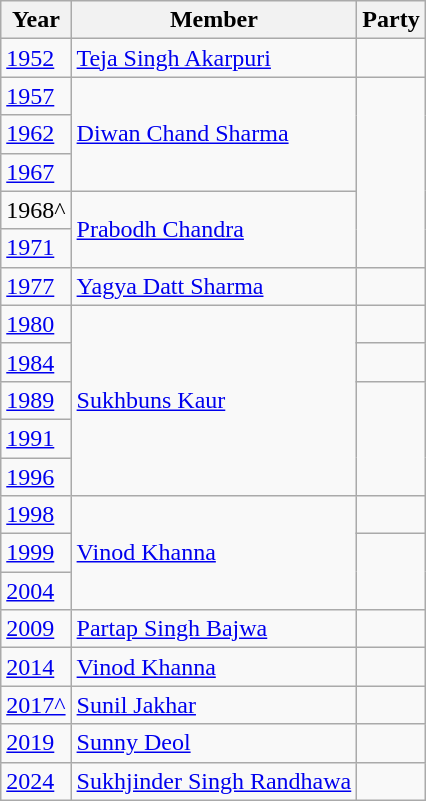<table class="wikitable">
<tr>
<th>Year</th>
<th>Member</th>
<th colspan=2>Party</th>
</tr>
<tr>
<td><a href='#'>1952</a></td>
<td><a href='#'>Teja Singh Akarpuri</a></td>
<td></td>
</tr>
<tr>
<td><a href='#'>1957</a></td>
<td rowspan=3><a href='#'>Diwan Chand Sharma</a></td>
</tr>
<tr>
<td><a href='#'>1962</a></td>
</tr>
<tr>
<td><a href='#'>1967</a></td>
</tr>
<tr>
<td>1968^</td>
<td rowspan=2><a href='#'>Prabodh Chandra</a></td>
</tr>
<tr>
<td><a href='#'>1971</a></td>
</tr>
<tr>
<td><a href='#'>1977</a></td>
<td><a href='#'>Yagya Datt Sharma</a></td>
<td></td>
</tr>
<tr>
<td><a href='#'>1980</a></td>
<td rowspan=5><a href='#'>Sukhbuns Kaur</a></td>
<td></td>
</tr>
<tr>
<td><a href='#'>1984</a></td>
<td></td>
</tr>
<tr>
<td><a href='#'>1989</a></td>
</tr>
<tr>
<td><a href='#'>1991</a></td>
</tr>
<tr>
<td><a href='#'>1996</a></td>
</tr>
<tr>
<td><a href='#'>1998</a></td>
<td rowspan=3><a href='#'>Vinod Khanna</a></td>
<td></td>
</tr>
<tr>
<td><a href='#'>1999</a></td>
</tr>
<tr>
<td><a href='#'>2004</a></td>
</tr>
<tr>
<td><a href='#'>2009</a></td>
<td><a href='#'>Partap Singh Bajwa</a></td>
<td></td>
</tr>
<tr>
<td><a href='#'>2014</a></td>
<td><a href='#'>Vinod Khanna</a></td>
<td></td>
</tr>
<tr>
<td><a href='#'>2017^</a></td>
<td><a href='#'>Sunil Jakhar</a></td>
<td></td>
</tr>
<tr>
<td><a href='#'>2019</a></td>
<td><a href='#'>Sunny Deol</a></td>
<td></td>
</tr>
<tr>
<td><a href='#'>2024</a></td>
<td><a href='#'>Sukhjinder Singh Randhawa</a></td>
<td></td>
</tr>
</table>
